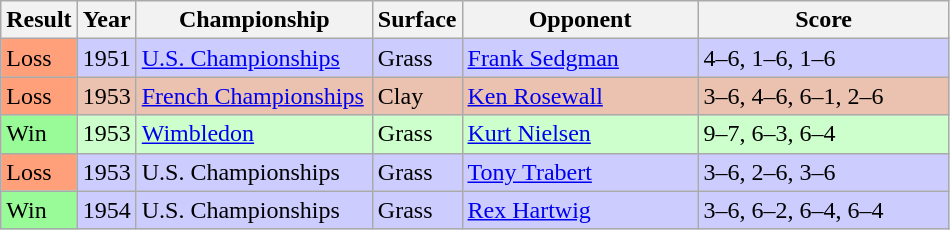<table class='sortable wikitable'>
<tr>
<th style="width:40px">Result</th>
<th style="width:30px">Year</th>
<th style="width:150px">Championship</th>
<th style="width:50px">Surface</th>
<th style="width:150px">Opponent</th>
<th style="width:160px" class="unsortable">Score</th>
</tr>
<tr style="background:#ccf;">
<td style="background:#ffa07a;">Loss</td>
<td>1951</td>
<td><a href='#'>U.S. Championships</a></td>
<td>Grass</td>
<td> <a href='#'>Frank Sedgman</a></td>
<td>4–6, 1–6, 1–6</td>
</tr>
<tr style="background:#ebc2af;">
<td style="background:#ffa07a;">Loss</td>
<td>1953</td>
<td><a href='#'>French Championships</a></td>
<td>Clay</td>
<td> <a href='#'>Ken Rosewall</a></td>
<td>3–6, 4–6, 6–1, 2–6</td>
</tr>
<tr style="background:#cfc;">
<td style="background:#98fb98;">Win</td>
<td>1953</td>
<td><a href='#'>Wimbledon</a></td>
<td>Grass</td>
<td> <a href='#'>Kurt Nielsen</a></td>
<td>9–7, 6–3, 6–4</td>
</tr>
<tr style="background:#ccf;">
<td style="background:#ffa07a;">Loss</td>
<td>1953</td>
<td>U.S. Championships</td>
<td>Grass</td>
<td> <a href='#'>Tony Trabert</a></td>
<td>3–6, 2–6, 3–6</td>
</tr>
<tr style="background:#ccf;">
<td style="background:#98fb98;">Win</td>
<td>1954</td>
<td>U.S. Championships</td>
<td>Grass</td>
<td> <a href='#'>Rex Hartwig</a></td>
<td>3–6, 6–2, 6–4, 6–4</td>
</tr>
</table>
